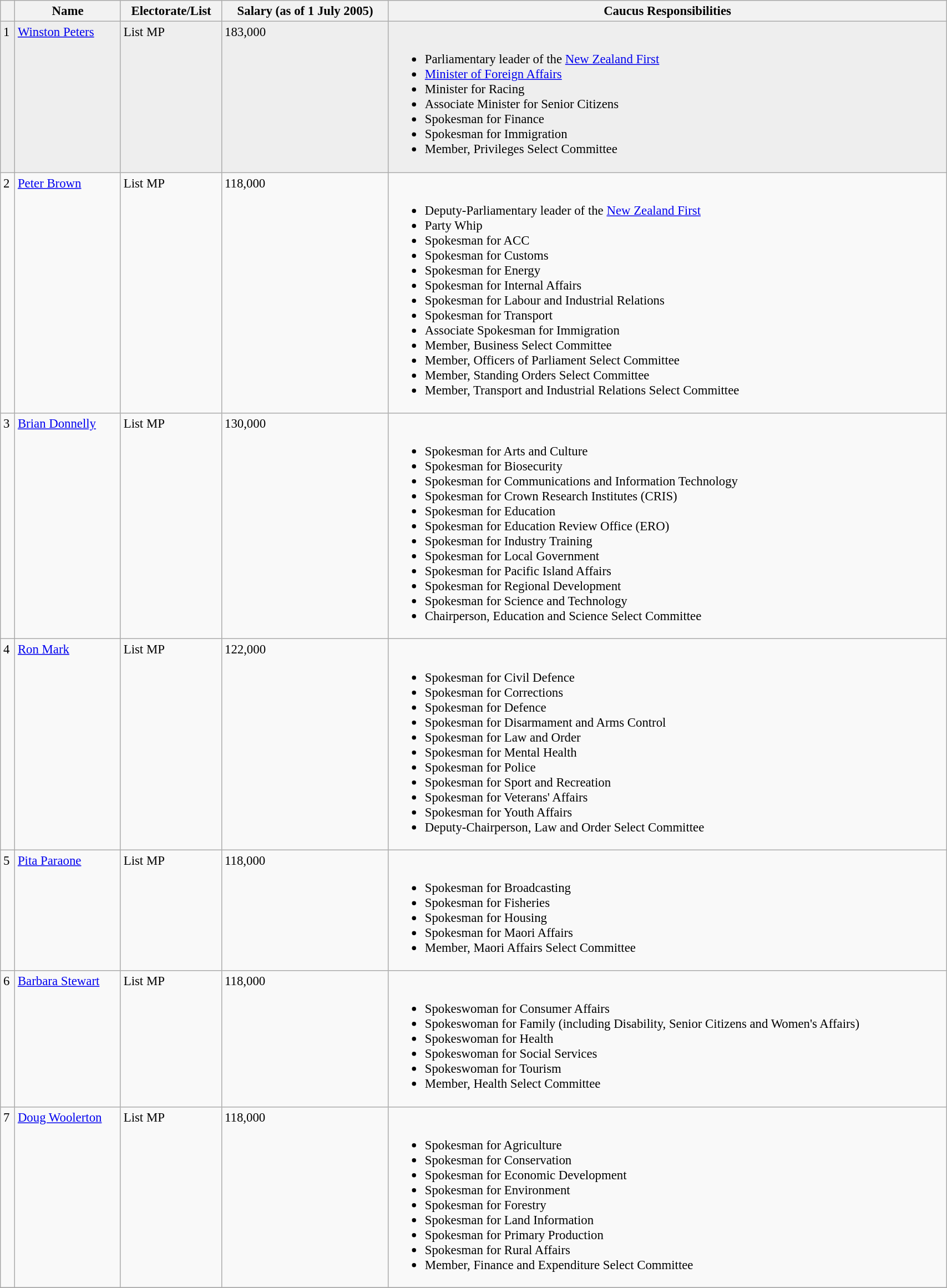<table class="wikitable" style="font-size: 95%;" width=90%">
<tr style="vertical-align: top;">
<th bgcolor=></th>
<th>Name</th>
<th>Electorate/List</th>
<th>Salary (as of 1 July 2005)</th>
<th>Caucus Responsibilities</th>
</tr>
<tr style="vertical-align: top; background:#EEEEEE;">
<td>1</td>
<td><a href='#'>Winston Peters</a></td>
<td>List MP</td>
<td>183,000</td>
<td><br><ul><li>Parliamentary leader of the <a href='#'>New Zealand First</a></li><li><a href='#'>Minister of Foreign Affairs</a></li><li>Minister for Racing</li><li>Associate Minister for Senior Citizens</li><li>Spokesman for Finance</li><li>Spokesman for Immigration</li><li>Member, Privileges Select Committee</li></ul></td>
</tr>
<tr style="vertical-align: top;">
<td>2</td>
<td><a href='#'>Peter Brown</a></td>
<td>List MP</td>
<td>118,000</td>
<td><br><ul><li>Deputy-Parliamentary leader of the <a href='#'>New Zealand First</a></li><li>Party Whip</li><li>Spokesman for ACC</li><li>Spokesman for Customs</li><li>Spokesman for Energy</li><li>Spokesman for Internal Affairs</li><li>Spokesman for Labour and Industrial Relations</li><li>Spokesman for Transport</li><li>Associate Spokesman for Immigration</li><li>Member, Business Select Committee</li><li>Member, Officers of Parliament Select Committee</li><li>Member, Standing Orders Select Committee</li><li>Member, Transport and Industrial Relations Select Committee</li></ul></td>
</tr>
<tr style="vertical-align: top;">
<td>3</td>
<td><a href='#'>Brian Donnelly</a></td>
<td>List MP</td>
<td>130,000</td>
<td><br><ul><li>Spokesman for Arts and Culture</li><li>Spokesman for Biosecurity</li><li>Spokesman for Communications and Information Technology</li><li>Spokesman for Crown Research Institutes (CRIS)</li><li>Spokesman for Education</li><li>Spokesman for Education Review Office (ERO)</li><li>Spokesman for Industry Training</li><li>Spokesman for Local Government</li><li>Spokesman for Pacific Island Affairs</li><li>Spokesman for Regional Development</li><li>Spokesman for Science and Technology</li><li>Chairperson, Education and Science Select Committee</li></ul></td>
</tr>
<tr style="vertical-align: top;">
<td>4</td>
<td><a href='#'>Ron Mark</a></td>
<td>List MP</td>
<td>122,000</td>
<td><br><ul><li>Spokesman for Civil Defence</li><li>Spokesman for Corrections</li><li>Spokesman for Defence</li><li>Spokesman for Disarmament and Arms Control</li><li>Spokesman for Law and Order</li><li>Spokesman for Mental Health</li><li>Spokesman for Police</li><li>Spokesman for Sport and Recreation</li><li>Spokesman for Veterans' Affairs</li><li>Spokesman for Youth Affairs</li><li>Deputy-Chairperson, Law and Order Select Committee</li></ul></td>
</tr>
<tr style="vertical-align: top;">
<td>5</td>
<td><a href='#'>Pita Paraone</a></td>
<td>List MP</td>
<td>118,000</td>
<td><br><ul><li>Spokesman for Broadcasting</li><li>Spokesman for Fisheries</li><li>Spokesman for Housing</li><li>Spokesman for Maori Affairs</li><li>Member, Maori Affairs Select Committee</li></ul></td>
</tr>
<tr style="vertical-align: top;">
<td>6</td>
<td><a href='#'>Barbara Stewart</a></td>
<td>List MP</td>
<td>118,000</td>
<td><br><ul><li>Spokeswoman for Consumer Affairs</li><li>Spokeswoman for Family (including Disability, Senior Citizens and Women's Affairs)</li><li>Spokeswoman for Health</li><li>Spokeswoman for Social Services</li><li>Spokeswoman for Tourism</li><li>Member, Health Select Committee</li></ul></td>
</tr>
<tr style="vertical-align: top;">
<td>7</td>
<td><a href='#'>Doug Woolerton</a></td>
<td>List MP</td>
<td>118,000</td>
<td><br><ul><li>Spokesman for Agriculture</li><li>Spokesman for Conservation</li><li>Spokesman for Economic Development</li><li>Spokesman for Environment</li><li>Spokesman for Forestry</li><li>Spokesman for Land Information</li><li>Spokesman for Primary Production</li><li>Spokesman for Rural Affairs</li><li>Member, Finance and Expenditure Select Committee</li></ul></td>
</tr>
<tr>
</tr>
</table>
